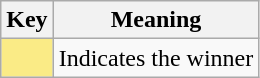<table class="wikitable">
<tr>
<th scope="col" style="width:%;">Key</th>
<th scope="col" style="width:%;">Meaning</th>
</tr>
<tr>
<td style="background:#FAEB86"></td>
<td>Indicates the winner</td>
</tr>
</table>
